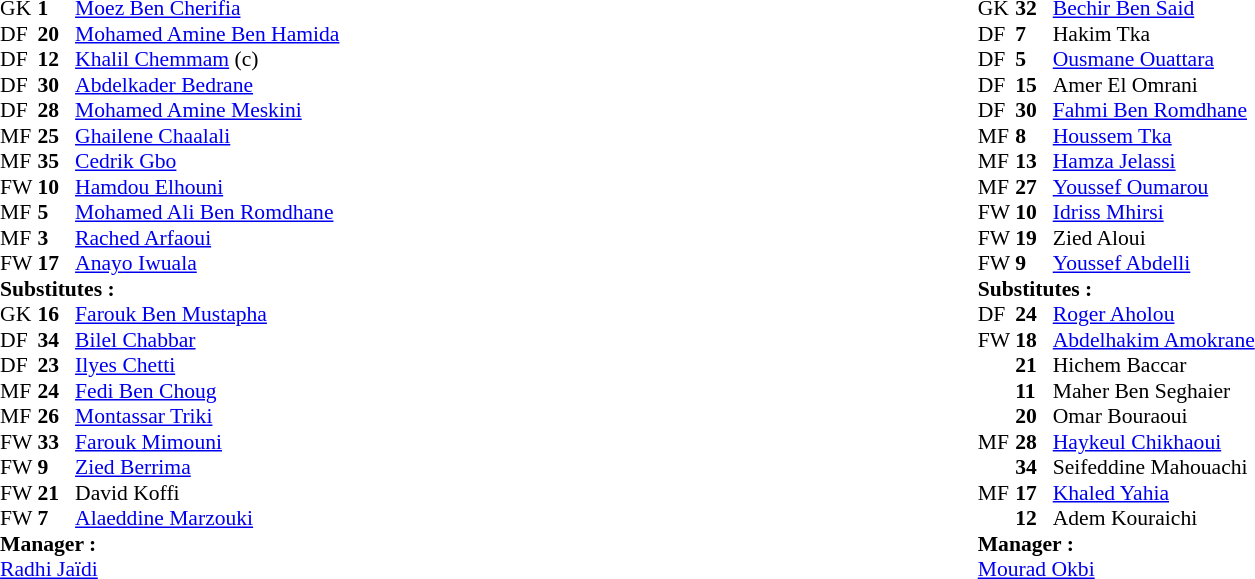<table width="100%">
<tr>
<td valign="top" width="50%"><br><table style="font-size: 90%" cellspacing="0" cellpadding="0" align="center">
<tr>
<th width="25"></th>
<th width="25"></th>
</tr>
<tr>
<td>GK</td>
<td><strong>1</strong></td>
<td> <a href='#'>Moez Ben Cherifia</a></td>
<td></td>
<td></td>
</tr>
<tr>
<td>DF</td>
<td><strong>20</strong></td>
<td> <a href='#'>Mohamed Amine Ben Hamida</a></td>
<td></td>
<td></td>
</tr>
<tr>
<td>DF</td>
<td><strong>12</strong></td>
<td> <a href='#'>Khalil Chemmam</a> (c)</td>
<td></td>
</tr>
<tr>
<td>DF</td>
<td><strong>30</strong></td>
<td> <a href='#'>Abdelkader Bedrane</a></td>
<td></td>
</tr>
<tr>
<td>DF</td>
<td><strong>28</strong></td>
<td> <a href='#'>Mohamed Amine Meskini</a></td>
<td></td>
<td></td>
</tr>
<tr>
<td>MF</td>
<td><strong>25</strong></td>
<td> <a href='#'>Ghailene Chaalali</a></td>
<td></td>
</tr>
<tr>
<td>MF</td>
<td><strong>35</strong></td>
<td> <a href='#'>Cedrik Gbo</a></td>
<td></td>
<td></td>
</tr>
<tr>
<td>FW</td>
<td><strong>10</strong></td>
<td> <a href='#'>Hamdou Elhouni</a></td>
<td></td>
</tr>
<tr>
<td>MF</td>
<td><strong>5</strong></td>
<td> <a href='#'>Mohamed Ali Ben Romdhane</a></td>
<td></td>
</tr>
<tr>
<td>MF</td>
<td><strong>3</strong></td>
<td> <a href='#'>Rached Arfaoui</a></td>
<td></td>
<td></td>
</tr>
<tr>
<td>FW</td>
<td><strong>17</strong></td>
<td> <a href='#'>Anayo Iwuala</a></td>
<td></td>
<td></td>
</tr>
<tr>
<td colspan=3><strong>Substitutes : </strong></td>
<td></td>
</tr>
<tr>
<td>GK</td>
<td><strong>16</strong></td>
<td> <a href='#'>Farouk Ben Mustapha</a></td>
<td></td>
<td></td>
</tr>
<tr>
<td>DF</td>
<td><strong>34</strong></td>
<td> <a href='#'>Bilel Chabbar</a></td>
<td></td>
<td></td>
</tr>
<tr>
<td>DF</td>
<td><strong>23</strong></td>
<td> <a href='#'>Ilyes Chetti</a></td>
<td></td>
<td></td>
</tr>
<tr>
<td>MF</td>
<td><strong>24</strong></td>
<td> <a href='#'>Fedi Ben Choug</a></td>
<td></td>
<td></td>
</tr>
<tr>
<td>MF</td>
<td><strong>26</strong></td>
<td> <a href='#'>Montassar Triki</a></td>
<td></td>
<td></td>
</tr>
<tr>
<td>FW</td>
<td><strong>33</strong></td>
<td> <a href='#'>Farouk Mimouni</a></td>
<td></td>
<td></td>
</tr>
<tr>
<td>FW</td>
<td><strong>9</strong></td>
<td> <a href='#'>Zied Berrima</a></td>
<td></td>
<td></td>
</tr>
<tr>
<td>FW</td>
<td><strong>21</strong></td>
<td> David Koffi</td>
<td></td>
<td></td>
</tr>
<tr>
<td>FW</td>
<td><strong>7</strong></td>
<td> <a href='#'>Alaeddine Marzouki</a></td>
<td></td>
<td></td>
</tr>
<tr>
<td colspan=3><strong>Manager :</strong></td>
</tr>
<tr>
<td colspan=4> <a href='#'>Radhi Jaïdi</a></td>
</tr>
</table>
</td>
<td valign="top" width="50%"><br><table style="font-size: 90%" cellspacing="0" cellpadding="0"  align="center">
<tr>
<th width=25></th>
<th width=25></th>
</tr>
<tr>
<td>GK</td>
<td><strong>32</strong></td>
<td> <a href='#'>Bechir Ben Said</a></td>
</tr>
<tr>
<td>DF</td>
<td><strong>7</strong></td>
<td> Hakim Tka</td>
</tr>
<tr>
<td>DF</td>
<td><strong>5</strong></td>
<td> <a href='#'>Ousmane Ouattara</a></td>
<td></td>
</tr>
<tr>
<td>DF</td>
<td><strong>15</strong></td>
<td> Amer El Omrani</td>
</tr>
<tr>
<td>DF</td>
<td><strong>30</strong></td>
<td> <a href='#'>Fahmi Ben Romdhane</a></td>
</tr>
<tr>
<td>MF</td>
<td><strong>8</strong></td>
<td> <a href='#'>Houssem Tka</a></td>
<td></td>
</tr>
<tr>
<td>MF</td>
<td><strong>13</strong></td>
<td> <a href='#'>Hamza Jelassi</a></td>
</tr>
<tr>
<td>MF</td>
<td><strong>27</strong></td>
<td> <a href='#'>Youssef Oumarou</a></td>
<td></td>
<td></td>
</tr>
<tr>
<td>FW</td>
<td><strong>10</strong></td>
<td> <a href='#'>Idriss Mhirsi</a></td>
<td></td>
</tr>
<tr>
<td>FW</td>
<td><strong>19</strong></td>
<td> Zied Aloui</td>
<td></td>
<td></td>
</tr>
<tr>
<td>FW</td>
<td><strong>9</strong></td>
<td> <a href='#'>Youssef Abdelli</a></td>
<td></td>
<td></td>
</tr>
<tr>
<td colspan=3><strong>Substitutes : </strong></td>
</tr>
<tr>
<td>DF</td>
<td><strong>24</strong></td>
<td> <a href='#'>Roger Aholou</a></td>
</tr>
<tr>
<td>FW</td>
<td><strong>18</strong></td>
<td> <a href='#'>Abdelhakim Amokrane</a></td>
</tr>
<tr>
<td></td>
<td><strong>21</strong></td>
<td> Hichem Baccar</td>
</tr>
<tr>
<td></td>
<td><strong>11</strong></td>
<td> Maher Ben Seghaier</td>
<td></td>
<td></td>
</tr>
<tr>
<td></td>
<td><strong>20</strong></td>
<td> Omar Bouraoui</td>
</tr>
<tr>
<td>MF</td>
<td><strong>28</strong></td>
<td> <a href='#'>Haykeul Chikhaoui</a></td>
<td></td>
<td></td>
</tr>
<tr>
<td></td>
<td><strong>34</strong></td>
<td> Seifeddine Mahouachi</td>
<td></td>
<td></td>
</tr>
<tr>
<td>MF</td>
<td><strong>17</strong></td>
<td> <a href='#'>Khaled Yahia</a></td>
</tr>
<tr>
<td></td>
<td><strong>12</strong></td>
<td> Adem Kouraichi</td>
</tr>
<tr>
<td colspan=3><strong>Manager :</strong></td>
</tr>
<tr>
<td colspan=4> <a href='#'>Mourad Okbi</a></td>
</tr>
</table>
</td>
</tr>
</table>
